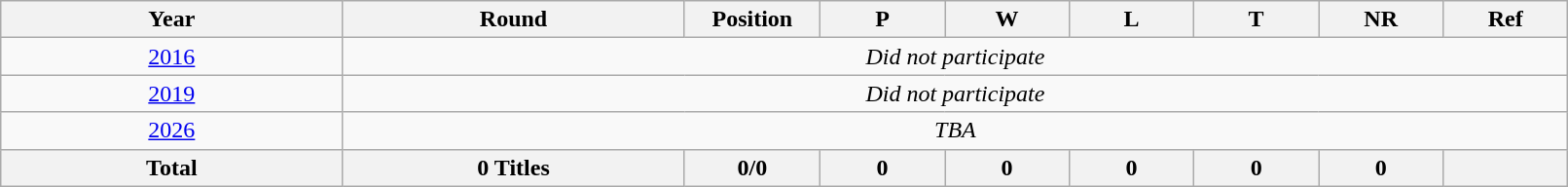<table class="wikitable" style="text-align: center; width:85%">
<tr>
<th width=150>Year</th>
<th width=150>Round</th>
<th width=50>Position</th>
<th width=50>P</th>
<th width=50>W</th>
<th width=50>L</th>
<th width=50>T</th>
<th width=50>NR</th>
<th width=50>Ref</th>
</tr>
<tr>
<td> <a href='#'>2016</a></td>
<td colspan=8><em>Did not participate</em></td>
</tr>
<tr>
<td> <a href='#'>2019</a></td>
<td colspan=8><em>Did not participate</em></td>
</tr>
<tr>
<td> <a href='#'>2026</a></td>
<td colspan=8><em>TBA</em></td>
</tr>
<tr>
<th>Total</th>
<th>0 Titles</th>
<th>0/0</th>
<th>0</th>
<th>0</th>
<th>0</th>
<th>0</th>
<th>0</th>
<th></th>
</tr>
</table>
